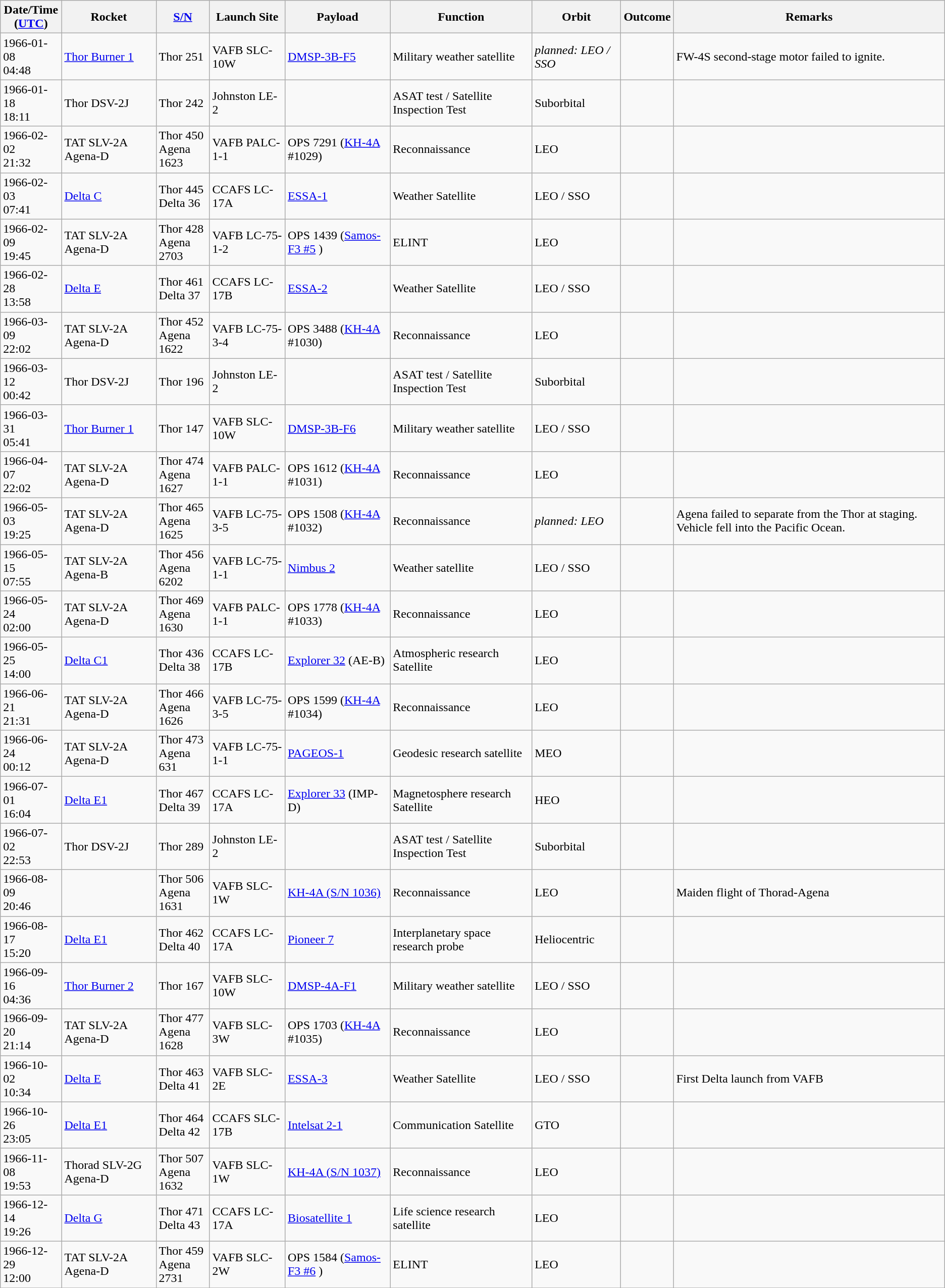<table class="wikitable sortable" style="margin: 1em 1em 1em 0" ;>
<tr>
<th>Date/Time<br>(<a href='#'>UTC</a>)</th>
<th>Rocket</th>
<th><a href='#'>S/N</a></th>
<th>Launch Site</th>
<th>Payload</th>
<th>Function</th>
<th>Orbit</th>
<th>Outcome</th>
<th>Remarks</th>
</tr>
<tr>
<td>1966-01-08<br>04:48</td>
<td><a href='#'>Thor Burner 1</a></td>
<td>Thor 251</td>
<td>VAFB SLC-10W</td>
<td><a href='#'>DMSP-3B-F5</a></td>
<td>Military weather satellite</td>
<td><em>planned: LEO / SSO</em></td>
<td></td>
<td>FW-4S second-stage motor failed to ignite.</td>
</tr>
<tr>
<td>1966-01-18<br>18:11</td>
<td>Thor DSV-2J</td>
<td>Thor 242</td>
<td>Johnston LE-2</td>
<td></td>
<td>ASAT test / Satellite Inspection Test</td>
<td>Suborbital</td>
<td></td>
<td></td>
</tr>
<tr>
<td>1966-02-02<br>21:32</td>
<td>TAT SLV-2A Agena-D</td>
<td>Thor 450<br>Agena 1623</td>
<td>VAFB PALC-1-1</td>
<td>OPS 7291 (<a href='#'>KH-4A</a> #1029)</td>
<td>Reconnaissance</td>
<td>LEO</td>
<td></td>
<td></td>
</tr>
<tr>
<td>1966-02-03<br>07:41</td>
<td><a href='#'>Delta C</a></td>
<td>Thor 445<br>Delta 36</td>
<td>CCAFS LC-17A</td>
<td><a href='#'>ESSA-1</a></td>
<td>Weather Satellite</td>
<td>LEO / SSO</td>
<td></td>
<td></td>
</tr>
<tr>
<td>1966-02-09<br>19:45</td>
<td>TAT SLV-2A Agena-D</td>
<td>Thor 428<br>Agena 2703</td>
<td>VAFB LC-75-1-2</td>
<td>OPS 1439 (<a href='#'>Samos-F3 #5</a> )</td>
<td>ELINT</td>
<td>LEO</td>
<td></td>
<td></td>
</tr>
<tr>
<td>1966-02-28<br>13:58</td>
<td><a href='#'>Delta E</a></td>
<td>Thor 461<br>Delta 37</td>
<td>CCAFS LC-17B</td>
<td><a href='#'>ESSA-2</a></td>
<td>Weather Satellite</td>
<td>LEO / SSO</td>
<td></td>
<td></td>
</tr>
<tr>
<td>1966-03-09<br>22:02</td>
<td>TAT SLV-2A Agena-D</td>
<td>Thor 452<br>Agena 1622</td>
<td>VAFB LC-75-3-4</td>
<td>OPS 3488 (<a href='#'>KH-4A</a> #1030)</td>
<td>Reconnaissance</td>
<td>LEO</td>
<td></td>
<td></td>
</tr>
<tr>
<td>1966-03-12<br>00:42</td>
<td>Thor DSV-2J</td>
<td>Thor 196</td>
<td>Johnston LE-2</td>
<td></td>
<td>ASAT test / Satellite Inspection Test</td>
<td>Suborbital</td>
<td></td>
<td></td>
</tr>
<tr>
<td>1966-03-31<br>05:41</td>
<td><a href='#'>Thor Burner 1</a></td>
<td>Thor 147</td>
<td>VAFB SLC-10W</td>
<td><a href='#'>DMSP-3B-F6</a></td>
<td>Military weather satellite</td>
<td>LEO / SSO</td>
<td></td>
<td></td>
</tr>
<tr>
<td>1966-04-07<br>22:02</td>
<td>TAT SLV-2A Agena-D</td>
<td>Thor 474<br>Agena 1627</td>
<td>VAFB PALC-1-1</td>
<td>OPS 1612 (<a href='#'>KH-4A</a> #1031)</td>
<td>Reconnaissance</td>
<td>LEO</td>
<td></td>
<td></td>
</tr>
<tr>
<td>1966-05-03<br>19:25</td>
<td>TAT SLV-2A Agena-D</td>
<td>Thor 465<br>Agena 1625</td>
<td>VAFB LC-75-3-5</td>
<td>OPS 1508 (<a href='#'>KH-4A</a> #1032)</td>
<td>Reconnaissance</td>
<td><em>planned: LEO</em></td>
<td></td>
<td>Agena failed to separate from the Thor at staging. Vehicle fell into the Pacific Ocean.</td>
</tr>
<tr>
<td>1966-05-15<br>07:55</td>
<td>TAT SLV-2A Agena-B</td>
<td>Thor 456<br>Agena 6202</td>
<td>VAFB LC-75-1-1</td>
<td><a href='#'>Nimbus 2</a></td>
<td>Weather satellite</td>
<td>LEO / SSO</td>
<td></td>
<td></td>
</tr>
<tr>
<td>1966-05-24<br>02:00</td>
<td>TAT SLV-2A Agena-D</td>
<td>Thor 469<br>Agena 1630</td>
<td>VAFB PALC-1-1</td>
<td>OPS 1778 (<a href='#'>KH-4A</a> #1033)</td>
<td>Reconnaissance</td>
<td>LEO</td>
<td></td>
<td></td>
</tr>
<tr>
<td>1966-05-25<br>14:00</td>
<td><a href='#'>Delta C1</a></td>
<td>Thor 436<br>Delta 38</td>
<td>CCAFS LC-17B</td>
<td><a href='#'>Explorer 32</a> (AE-B)</td>
<td>Atmospheric research Satellite</td>
<td>LEO</td>
<td></td>
<td></td>
</tr>
<tr>
<td>1966-06-21<br>21:31</td>
<td>TAT SLV-2A Agena-D</td>
<td>Thor 466<br>Agena 1626</td>
<td>VAFB LC-75-3-5</td>
<td>OPS 1599 (<a href='#'>KH-4A</a> #1034)</td>
<td>Reconnaissance</td>
<td>LEO</td>
<td></td>
<td></td>
</tr>
<tr>
<td>1966-06-24<br>00:12</td>
<td>TAT SLV-2A Agena-D</td>
<td>Thor 473<br>Agena 631</td>
<td>VAFB LC-75-1-1</td>
<td><a href='#'>PAGEOS-1</a></td>
<td>Geodesic research satellite</td>
<td>MEO</td>
<td></td>
<td></td>
</tr>
<tr>
<td>1966-07-01<br>16:04</td>
<td><a href='#'>Delta E1</a></td>
<td>Thor 467<br>Delta 39</td>
<td>CCAFS LC-17A</td>
<td><a href='#'>Explorer 33</a> (IMP-D)</td>
<td>Magnetosphere research Satellite</td>
<td>HEO</td>
<td></td>
<td></td>
</tr>
<tr>
<td>1966-07-02<br>22:53</td>
<td>Thor DSV-2J</td>
<td>Thor 289</td>
<td>Johnston LE-2</td>
<td></td>
<td>ASAT test / Satellite Inspection Test</td>
<td>Suborbital</td>
<td></td>
<td></td>
</tr>
<tr>
<td>1966-08-09<br>20:46</td>
<td></td>
<td>Thor 506<br>Agena 1631</td>
<td>VAFB SLC-1W</td>
<td><a href='#'>KH-4A (S/N 1036)</a></td>
<td>Reconnaissance</td>
<td>LEO</td>
<td></td>
<td>Maiden flight of Thorad-Agena</td>
</tr>
<tr>
<td>1966-08-17<br>15:20</td>
<td><a href='#'>Delta E1</a></td>
<td>Thor 462<br>Delta 40</td>
<td>CCAFS LC-17A</td>
<td><a href='#'>Pioneer 7</a></td>
<td>Interplanetary space research probe</td>
<td>Heliocentric</td>
<td></td>
<td></td>
</tr>
<tr>
<td>1966-09-16<br>04:36</td>
<td><a href='#'>Thor Burner 2</a></td>
<td>Thor 167</td>
<td>VAFB SLC-10W</td>
<td><a href='#'>DMSP-4A-F1</a></td>
<td>Military weather satellite</td>
<td>LEO / SSO</td>
<td></td>
<td></td>
</tr>
<tr>
<td>1966-09-20<br>21:14</td>
<td>TAT SLV-2A Agena-D</td>
<td>Thor 477<br>Agena 1628</td>
<td>VAFB SLC-3W</td>
<td>OPS 1703 (<a href='#'>KH-4A</a> #1035)</td>
<td>Reconnaissance</td>
<td>LEO</td>
<td></td>
<td></td>
</tr>
<tr>
<td>1966-10-02<br>10:34</td>
<td><a href='#'>Delta E</a></td>
<td>Thor 463<br>Delta 41</td>
<td>VAFB SLC-2E</td>
<td><a href='#'>ESSA-3</a></td>
<td>Weather Satellite</td>
<td>LEO / SSO</td>
<td></td>
<td>First Delta launch from VAFB</td>
</tr>
<tr>
<td>1966-10-26<br>23:05</td>
<td><a href='#'>Delta E1</a></td>
<td>Thor 464<br>Delta 42</td>
<td>CCAFS SLC-17B</td>
<td><a href='#'>Intelsat 2-1</a></td>
<td>Communication Satellite</td>
<td>GTO</td>
<td></td>
<td></td>
</tr>
<tr>
<td>1966-11-08<br>19:53</td>
<td>Thorad SLV-2G Agena-D</td>
<td>Thor 507<br>Agena 1632</td>
<td>VAFB SLC-1W</td>
<td><a href='#'>KH-4A (S/N 1037)</a></td>
<td>Reconnaissance</td>
<td>LEO</td>
<td></td>
<td></td>
</tr>
<tr>
<td>1966-12-14<br>19:26</td>
<td><a href='#'>Delta G</a></td>
<td>Thor 471<br>Delta 43</td>
<td>CCAFS LC-17A</td>
<td><a href='#'>Biosatellite 1</a></td>
<td>Life science research satellite</td>
<td>LEO</td>
<td></td>
<td></td>
</tr>
<tr>
<td>1966-12-29<br>12:00</td>
<td>TAT SLV-2A Agena-D</td>
<td>Thor 459<br>Agena 2731</td>
<td>VAFB SLC-2W</td>
<td>OPS 1584 (<a href='#'>Samos-F3 #6</a> )</td>
<td>ELINT</td>
<td>LEO</td>
<td></td>
<td></td>
</tr>
<tr>
</tr>
</table>
